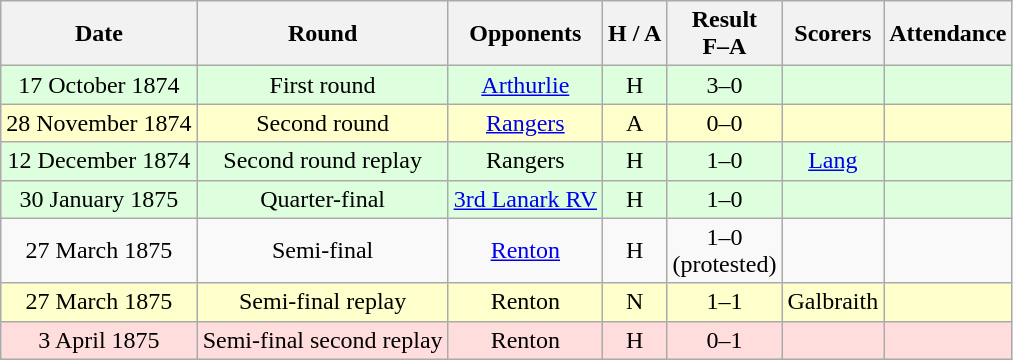<table class="wikitable" style="text-align:center">
<tr>
<th>Date</th>
<th>Round</th>
<th>Opponents</th>
<th>H / A</th>
<th>Result<br>F–A</th>
<th>Scorers</th>
<th>Attendance</th>
</tr>
<tr bgcolor=#ddffdd>
<td>17 October 1874</td>
<td>First round</td>
<td><a href='#'>Arthurlie</a></td>
<td>H</td>
<td>3–0</td>
<td></td>
<td></td>
</tr>
<tr bgcolor=#ffffcc>
<td>28 November 1874</td>
<td>Second round</td>
<td><a href='#'>Rangers</a></td>
<td>A</td>
<td>0–0</td>
<td></td>
<td></td>
</tr>
<tr bgcolor=#ddffdd>
<td>12 December 1874</td>
<td>Second round replay</td>
<td>Rangers</td>
<td>H</td>
<td>1–0</td>
<td><a href='#'>Lang</a></td>
<td></td>
</tr>
<tr bgcolor=#ddffdd>
<td>30 January 1875</td>
<td>Quarter-final</td>
<td><a href='#'>3rd Lanark RV</a></td>
<td>H</td>
<td>1–0</td>
<td></td>
<td></td>
</tr>
<tr>
<td>27 March 1875</td>
<td>Semi-final</td>
<td><a href='#'>Renton</a></td>
<td>H</td>
<td>1–0<br>(protested)</td>
<td></td>
<td></td>
</tr>
<tr bgcolor=#ffffcc>
<td>27 March 1875</td>
<td>Semi-final replay</td>
<td>Renton</td>
<td>N</td>
<td>1–1</td>
<td>Galbraith</td>
<td></td>
</tr>
<tr bgcolor=#ffdddd>
<td>3 April 1875</td>
<td>Semi-final second replay</td>
<td>Renton</td>
<td>H</td>
<td>0–1</td>
<td></td>
<td></td>
</tr>
</table>
